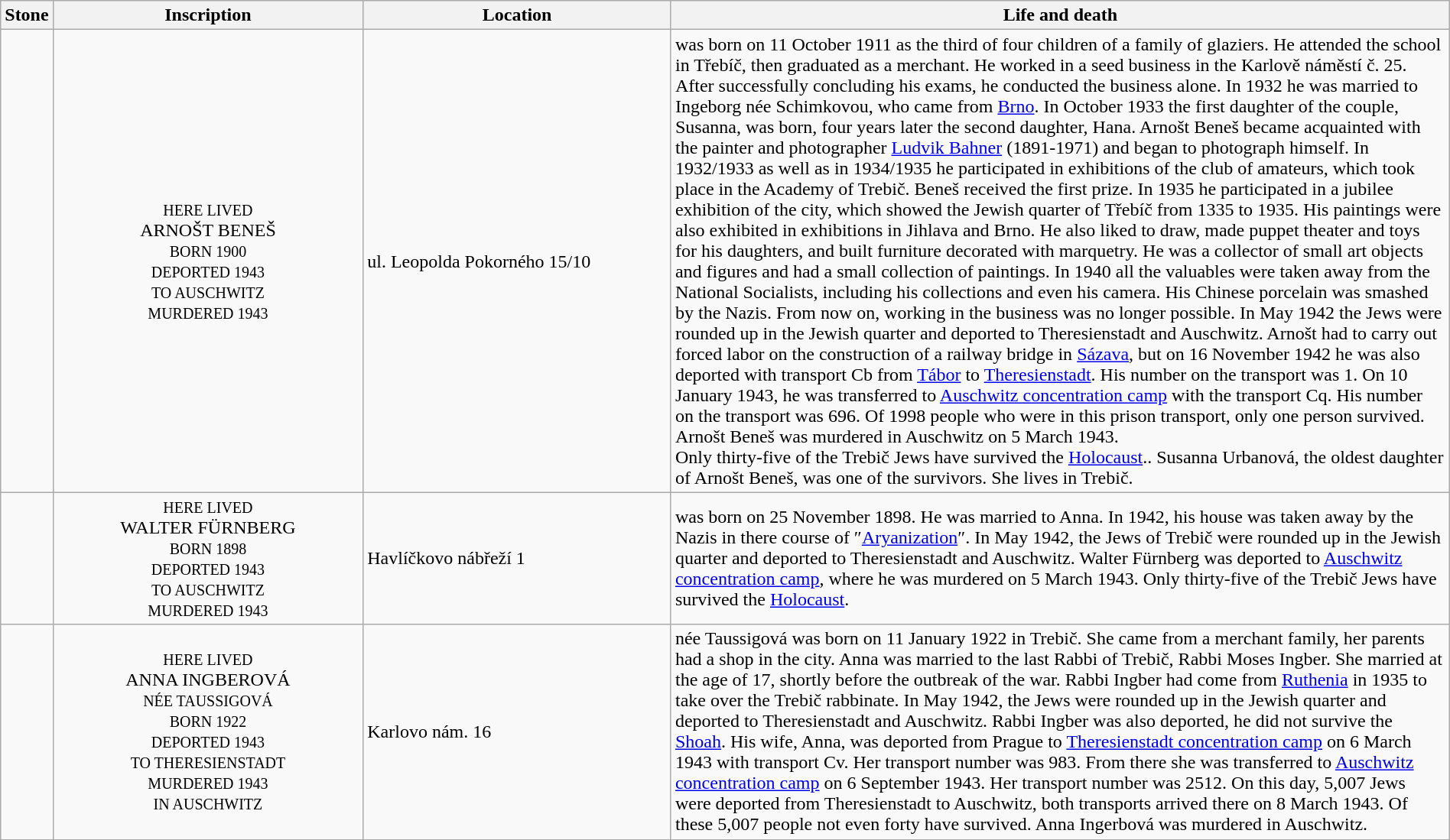<table class="wikitable sortable toptextcells" style="width:100%">
<tr>
<th class="hintergrundfarbe6 unsortable" width="120px">Stone</th>
<th class="hintergrundfarbe6 unsortable" style ="width:22%;">Inscription</th>
<th class="hintergrundfarbe6" data-sort-type="text" style ="width:22%;">Location</th>
<th class="hintergrundfarbe6" style="width:100%;">Life and death</th>
</tr>
<tr>
<td></td>
<td style="text-align:center"><div><small>HERE LIVED</small><br>ARNOŠT BENEŠ<br><small>BORN 1900<br>DEPORTED 1943<br>TO AUSCHWITZ<br>MURDERED 1943</small></div></td>
<td>ul. Leopolda Pokorného 15/10<br></td>
<td><strong></strong> was born on 11 October 1911 as the third of four children of a family of glaziers. He attended the school in Třebíč, then graduated as a merchant. He worked in a seed business in the Karlově náměstí č. 25. After successfully concluding his exams, he conducted the business alone. In 1932 he was married to Ingeborg née Schimkovou, who came from <a href='#'>Brno</a>. In October 1933 the first daughter of the couple, Susanna, was born, four years later the second daughter, Hana. Arnošt Beneš became acquainted with the painter and photographer <a href='#'>Ludvik Bahner</a> (1891-1971) and began to photograph himself. In 1932/1933 as well as in 1934/1935 he participated in exhibitions of the club of amateurs, which took place in the Academy of Trebič. Beneš received the first prize. In 1935 he participated in a jubilee exhibition of the city, which showed the Jewish quarter of Třebíč from 1335 to 1935. His paintings were also exhibited in exhibitions in Jihlava and Brno. He also liked to draw, made puppet theater and toys for his daughters, and built furniture decorated with marquetry. He was a collector of small art objects and figures and had a small collection of paintings. In 1940 all the valuables were taken away from the National Socialists, including his collections and even  his camera. His Chinese porcelain was smashed by the Nazis. From now on, working in the business was no longer possible. In May 1942 the Jews were rounded up in the Jewish quarter and deported to Theresienstadt and Auschwitz. Arnošt had to carry out forced labor on the construction of a railway bridge in <a href='#'>Sázava</a>, but on 16 November 1942 he was also deported with  transport Cb from <a href='#'>Tábor</a> to <a href='#'>Theresienstadt</a>. His number on the transport was 1. On 10 January 1943, he was transferred to <a href='#'>Auschwitz concentration camp</a> with the transport Cq. His number on the transport was 696. Of 1998 people who were in this prison transport, only one person survived. Arnošt Beneš was murdered in Auschwitz on 5 March 1943.<br>Only thirty-five of the Trebič Jews have survived the <a href='#'>Holocaust</a>.. Susanna Urbanová, the oldest daughter of Arnošt Beneš, was one of the survivors. She lives in Trebič.</td>
</tr>
<tr>
<td></td>
<td style="text-align:center"><div><small>HERE LIVED</small><br>WALTER FÜRNBERG<br><small>BORN 1898<br>DEPORTED 1943<br>TO AUSCHWITZ<br>MURDERED 1943</small></div></td>
<td>Havlíčkovo nábřeží 1<br></td>
<td><strong></strong> was born on 25 November 1898. He was married to Anna. In 1942, his house was taken away by the Nazis in there course of ″<a href='#'>Aryanization</a>″. In May 1942, the Jews of Trebič were rounded up in the Jewish quarter and deported to Theresienstadt and Auschwitz. Walter Fürnberg was deported to <a href='#'>Auschwitz concentration camp</a>, where he was murdered on 5 March 1943. Only thirty-five of the Trebič Jews have survived the <a href='#'>Holocaust</a>.</td>
</tr>
<tr>
<td></td>
<td style="text-align:center"><div><small>HERE LIVED</small><br>ANNA INGBEROVÁ<br><small>NÉE TAUSSIGOVÁ<br>BORN 1922<br>DEPORTED 1943<br>TO THERESIENSTADT<br>MURDERED 1943<br>IN AUSCHWITZ</small></div></td>
<td>Karlovo nám. 16<br></td>
<td><strong></strong> née Taussigová was born on 11 January 1922 in Trebič. She came from a merchant family, her parents had a shop in the city. Anna was married to the last Rabbi of Trebič, Rabbi Moses Ingber. She married at the age of 17, shortly before the outbreak of the war. Rabbi Ingber had come from <a href='#'>Ruthenia</a> in 1935 to take over the Trebič rabbinate. In May 1942, the Jews were rounded up in the Jewish quarter and deported to Theresienstadt and Auschwitz. Rabbi Ingber was also deported, he did not survive the <a href='#'>Shoah</a>. His wife, Anna, was deported from Prague to <a href='#'>Theresienstadt concentration camp</a> on 6 March 1943 with transport Cv. Her transport number was 983. From there she was transferred to <a href='#'>Auschwitz concentration camp</a> on 6 September 1943. Her transport number was 2512. On this day, 5,007 Jews were deported from Theresienstadt to Auschwitz, both transports arrived there on 8 March 1943. Of these 5,007 people not even forty have survived. Anna Ingerbová was murdered in Auschwitz.</td>
</tr>
</table>
